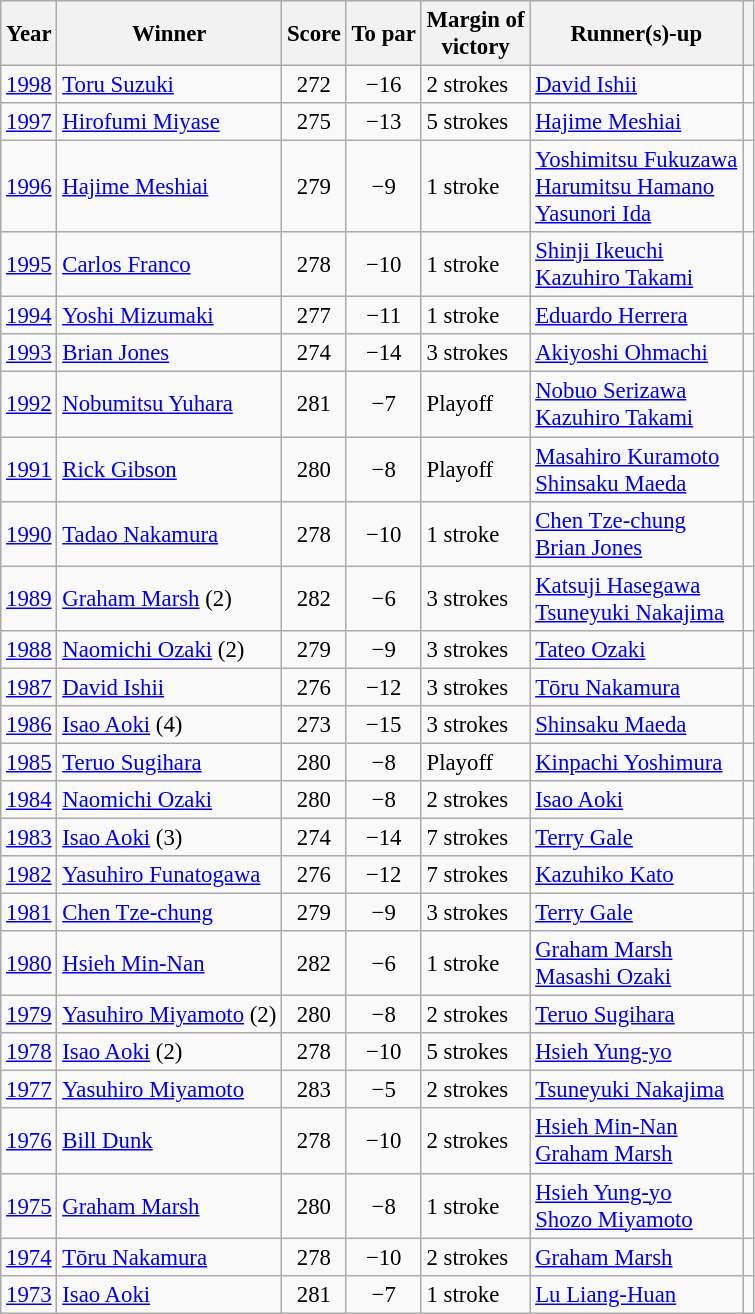<table class=wikitable style="font-size:95%">
<tr>
<th>Year</th>
<th>Winner</th>
<th>Score</th>
<th>To par</th>
<th>Margin of<br>victory</th>
<th>Runner(s)-up</th>
<th></th>
</tr>
<tr>
<td><a href='#'>1998</a></td>
<td> <a href='#'>Toru Suzuki</a></td>
<td align=center>272</td>
<td align=center>−16</td>
<td>2 strokes</td>
<td> <a href='#'>David Ishii</a></td>
<td></td>
</tr>
<tr>
<td><a href='#'>1997</a></td>
<td> <a href='#'>Hirofumi Miyase</a></td>
<td align=center>275</td>
<td align=center>−13</td>
<td>5 strokes</td>
<td> <a href='#'>Hajime Meshiai</a></td>
<td></td>
</tr>
<tr>
<td><a href='#'>1996</a></td>
<td> <a href='#'>Hajime Meshiai</a></td>
<td align=center>279</td>
<td align=center>−9</td>
<td>1 stroke</td>
<td> <a href='#'>Yoshimitsu Fukuzawa</a><br> <a href='#'>Harumitsu Hamano</a><br> <a href='#'>Yasunori Ida</a></td>
<td></td>
</tr>
<tr>
<td><a href='#'>1995</a></td>
<td> <a href='#'>Carlos Franco</a></td>
<td align=center>278</td>
<td align=center>−10</td>
<td>1 stroke</td>
<td> <a href='#'>Shinji Ikeuchi</a><br> <a href='#'>Kazuhiro Takami</a></td>
<td></td>
</tr>
<tr>
<td><a href='#'>1994</a></td>
<td> <a href='#'>Yoshi Mizumaki</a></td>
<td align=center>277</td>
<td align=center>−11</td>
<td>1 stroke</td>
<td> <a href='#'>Eduardo Herrera</a></td>
<td></td>
</tr>
<tr>
<td><a href='#'>1993</a></td>
<td> <a href='#'>Brian Jones</a></td>
<td align=center>274</td>
<td align=center>−14</td>
<td>3 strokes</td>
<td> <a href='#'>Akiyoshi Ohmachi</a></td>
<td></td>
</tr>
<tr>
<td><a href='#'>1992</a></td>
<td> <a href='#'>Nobumitsu Yuhara</a></td>
<td align=center>281</td>
<td align=center>−7</td>
<td>Playoff</td>
<td> <a href='#'>Nobuo Serizawa</a><br> <a href='#'>Kazuhiro Takami</a></td>
<td></td>
</tr>
<tr>
<td><a href='#'>1991</a></td>
<td> <a href='#'>Rick Gibson</a></td>
<td align=center>280</td>
<td align=center>−8</td>
<td>Playoff</td>
<td> <a href='#'>Masahiro Kuramoto</a><br> <a href='#'>Shinsaku Maeda</a></td>
<td></td>
</tr>
<tr>
<td><a href='#'>1990</a></td>
<td> <a href='#'>Tadao Nakamura</a></td>
<td align=center>278</td>
<td align=center>−10</td>
<td>1 stroke</td>
<td> <a href='#'>Chen Tze-chung</a><br> <a href='#'>Brian Jones</a></td>
<td></td>
</tr>
<tr>
<td><a href='#'>1989</a></td>
<td> <a href='#'>Graham Marsh</a> (2)</td>
<td align=center>282</td>
<td align=center>−6</td>
<td>3 strokes</td>
<td> <a href='#'>Katsuji Hasegawa</a><br> <a href='#'>Tsuneyuki Nakajima</a></td>
<td></td>
</tr>
<tr>
<td><a href='#'>1988</a></td>
<td> <a href='#'>Naomichi Ozaki</a> (2)</td>
<td align=center>279</td>
<td align=center>−9</td>
<td>3 strokes</td>
<td> <a href='#'>Tateo Ozaki</a></td>
<td></td>
</tr>
<tr>
<td><a href='#'>1987</a></td>
<td> <a href='#'>David Ishii</a></td>
<td align=center>276</td>
<td align=center>−12</td>
<td>3 strokes</td>
<td> <a href='#'>Tōru Nakamura</a></td>
<td></td>
</tr>
<tr>
<td><a href='#'>1986</a></td>
<td> <a href='#'>Isao Aoki</a> (4)</td>
<td align=center>273</td>
<td align=center>−15</td>
<td>3 strokes</td>
<td> <a href='#'>Shinsaku Maeda</a></td>
<td></td>
</tr>
<tr>
<td><a href='#'>1985</a></td>
<td> <a href='#'>Teruo Sugihara</a></td>
<td align=center>280</td>
<td align=center>−8</td>
<td>Playoff</td>
<td> <a href='#'>Kinpachi Yoshimura</a></td>
<td></td>
</tr>
<tr>
<td><a href='#'>1984</a></td>
<td> <a href='#'>Naomichi Ozaki</a></td>
<td align=center>280</td>
<td align=center>−8</td>
<td>2 strokes</td>
<td> <a href='#'>Isao Aoki</a></td>
<td></td>
</tr>
<tr>
<td><a href='#'>1983</a></td>
<td> <a href='#'>Isao Aoki</a> (3)</td>
<td align=center>274</td>
<td align=center>−14</td>
<td>7 strokes</td>
<td> <a href='#'>Terry Gale</a></td>
<td></td>
</tr>
<tr>
<td><a href='#'>1982</a></td>
<td> <a href='#'>Yasuhiro Funatogawa</a></td>
<td align=center>276</td>
<td align=center>−12</td>
<td>7 strokes</td>
<td> <a href='#'>Kazuhiko Kato</a></td>
<td></td>
</tr>
<tr>
<td><a href='#'>1981</a></td>
<td> <a href='#'>Chen Tze-chung</a></td>
<td align=center>279</td>
<td align=center>−9</td>
<td>3 strokes</td>
<td> <a href='#'>Terry Gale</a></td>
<td></td>
</tr>
<tr>
<td><a href='#'>1980</a></td>
<td> <a href='#'>Hsieh Min-Nan</a></td>
<td align=center>282</td>
<td align=center>−6</td>
<td>1 stroke</td>
<td> <a href='#'>Graham Marsh</a><br> <a href='#'>Masashi Ozaki</a></td>
<td></td>
</tr>
<tr>
<td><a href='#'>1979</a></td>
<td> <a href='#'>Yasuhiro Miyamoto</a> (2)</td>
<td align=center>280</td>
<td align=center>−8</td>
<td>2 strokes</td>
<td> <a href='#'>Teruo Sugihara</a></td>
<td></td>
</tr>
<tr>
<td><a href='#'>1978</a></td>
<td> <a href='#'>Isao Aoki</a> (2)</td>
<td align=center>278</td>
<td align=center>−10</td>
<td>5 strokes</td>
<td> <a href='#'>Hsieh Yung-yo</a></td>
<td></td>
</tr>
<tr>
<td><a href='#'>1977</a></td>
<td> <a href='#'>Yasuhiro Miyamoto</a></td>
<td align=center>283</td>
<td align=center>−5</td>
<td>2 strokes</td>
<td> <a href='#'>Tsuneyuki Nakajima</a></td>
<td></td>
</tr>
<tr>
<td><a href='#'>1976</a></td>
<td> <a href='#'>Bill Dunk</a></td>
<td align=center>278</td>
<td align=center>−10</td>
<td>2 strokes</td>
<td> <a href='#'>Hsieh Min-Nan</a><br> <a href='#'>Graham Marsh</a></td>
<td></td>
</tr>
<tr>
<td><a href='#'>1975</a></td>
<td> <a href='#'>Graham Marsh</a></td>
<td align=center>280</td>
<td align=center>−8</td>
<td>1 stroke</td>
<td> <a href='#'>Hsieh Yung-yo</a><br> <a href='#'>Shozo Miyamoto</a></td>
<td></td>
</tr>
<tr>
<td><a href='#'>1974</a></td>
<td> <a href='#'>Tōru Nakamura</a></td>
<td align=center>278</td>
<td align=center>−10</td>
<td>2 strokes</td>
<td> <a href='#'>Graham Marsh</a></td>
<td></td>
</tr>
<tr>
<td><a href='#'>1973</a></td>
<td> <a href='#'>Isao Aoki</a></td>
<td align=center>281</td>
<td align=center>−7</td>
<td>1 stroke</td>
<td> <a href='#'>Lu Liang-Huan</a></td>
<td></td>
</tr>
</table>
